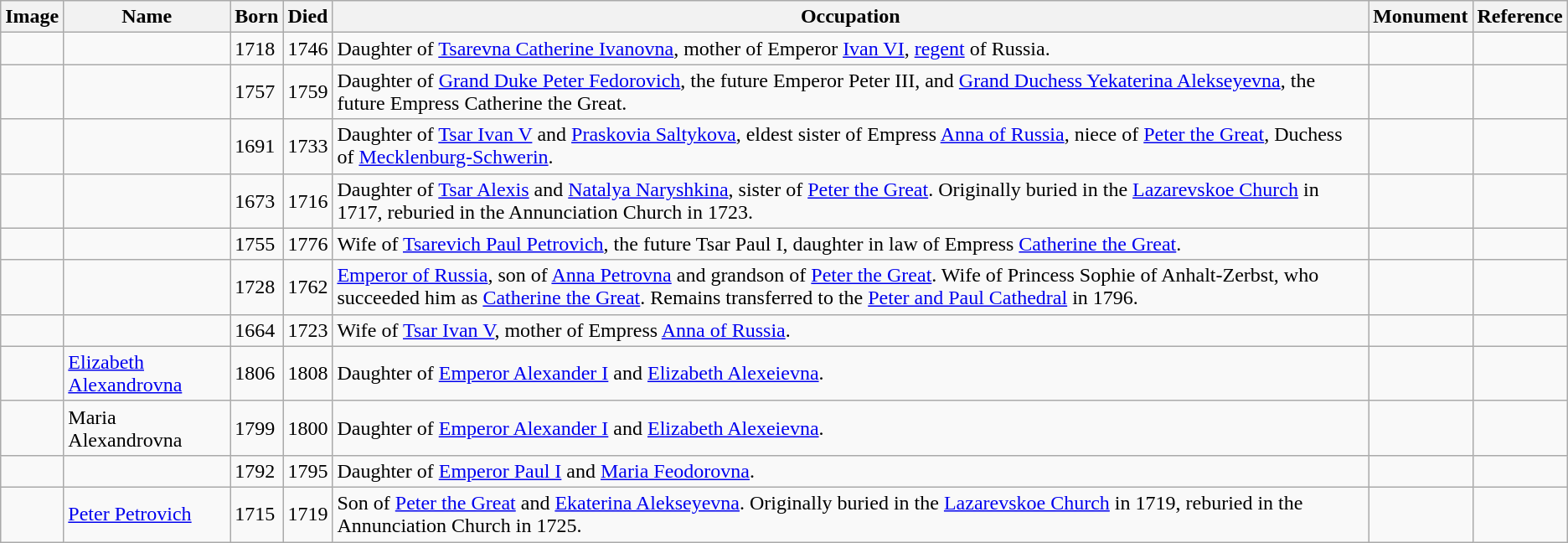<table class="wikitable sortable">
<tr>
<th scope=col class=unsortable>Image</th>
<th scope=col>Name</th>
<th scope=col>Born</th>
<th scope=col>Died</th>
<th scope=col class=unsortable>Occupation</th>
<th scope=col class=unsortable>Monument</th>
<th scope=col class=unsortable>Reference</th>
</tr>
<tr>
<td></td>
<td></td>
<td>1718</td>
<td>1746</td>
<td>Daughter of <a href='#'>Tsarevna Catherine Ivanovna</a>, mother of Emperor <a href='#'>Ivan VI</a>, <a href='#'>regent</a> of Russia.</td>
<td></td>
<td></td>
</tr>
<tr>
<td></td>
<td></td>
<td>1757</td>
<td>1759</td>
<td>Daughter of <a href='#'>Grand Duke Peter Fedorovich</a>, the future Emperor Peter III, and <a href='#'>Grand Duchess Yekaterina Alekseyevna</a>, the future Empress Catherine the Great.</td>
<td></td>
<td></td>
</tr>
<tr>
<td></td>
<td></td>
<td>1691</td>
<td>1733</td>
<td>Daughter of <a href='#'>Tsar Ivan V</a> and <a href='#'>Praskovia Saltykova</a>, eldest sister of Empress <a href='#'>Anna of Russia</a>, niece of <a href='#'>Peter the Great</a>, Duchess of <a href='#'>Mecklenburg-Schwerin</a>.</td>
<td></td>
<td></td>
</tr>
<tr>
<td></td>
<td></td>
<td>1673</td>
<td>1716</td>
<td>Daughter of <a href='#'>Tsar Alexis</a> and <a href='#'>Natalya Naryshkina</a>, sister of <a href='#'>Peter the Great</a>.  Originally buried in the <a href='#'>Lazarevskoe Church</a> in 1717, reburied in the Annunciation Church in 1723.</td>
<td></td>
<td></td>
</tr>
<tr>
<td></td>
<td></td>
<td>1755</td>
<td>1776</td>
<td>Wife of <a href='#'>Tsarevich Paul Petrovich</a>, the future Tsar Paul I, daughter in law of Empress <a href='#'>Catherine the Great</a>.</td>
<td></td>
<td></td>
</tr>
<tr>
<td></td>
<td></td>
<td>1728</td>
<td>1762</td>
<td><a href='#'>Emperor of Russia</a>, son of <a href='#'>Anna Petrovna</a> and grandson of <a href='#'>Peter the Great</a>. Wife of  Princess Sophie of Anhalt-Zerbst, who succeeded him as <a href='#'>Catherine the Great</a>. Remains transferred to the <a href='#'>Peter and Paul Cathedral</a> in 1796.</td>
<td></td>
<td></td>
</tr>
<tr>
<td></td>
<td></td>
<td>1664</td>
<td>1723</td>
<td>Wife of <a href='#'>Tsar Ivan V</a>, mother of Empress <a href='#'>Anna of Russia</a>.</td>
<td></td>
<td></td>
</tr>
<tr>
<td></td>
<td><a href='#'>Elizabeth Alexandrovna</a></td>
<td>1806</td>
<td>1808</td>
<td>Daughter of <a href='#'>Emperor Alexander I</a> and <a href='#'>Elizabeth Alexeievna</a>.</td>
<td></td>
<td></td>
</tr>
<tr>
<td></td>
<td>Maria Alexandrovna</td>
<td>1799</td>
<td>1800</td>
<td>Daughter of <a href='#'>Emperor Alexander I</a> and <a href='#'>Elizabeth Alexeievna</a>.</td>
<td></td>
<td></td>
</tr>
<tr>
<td></td>
<td></td>
<td>1792</td>
<td>1795</td>
<td>Daughter of <a href='#'>Emperor Paul I</a> and <a href='#'>Maria Feodorovna</a>.</td>
<td></td>
<td></td>
</tr>
<tr>
<td></td>
<td><a href='#'>Peter Petrovich</a></td>
<td>1715</td>
<td>1719</td>
<td>Son of <a href='#'>Peter the Great</a> and <a href='#'>Ekaterina Alekseyevna</a>. Originally buried in the <a href='#'>Lazarevskoe Church</a> in 1719, reburied in the Annunciation Church in 1725.</td>
<td></td>
<td></td>
</tr>
</table>
